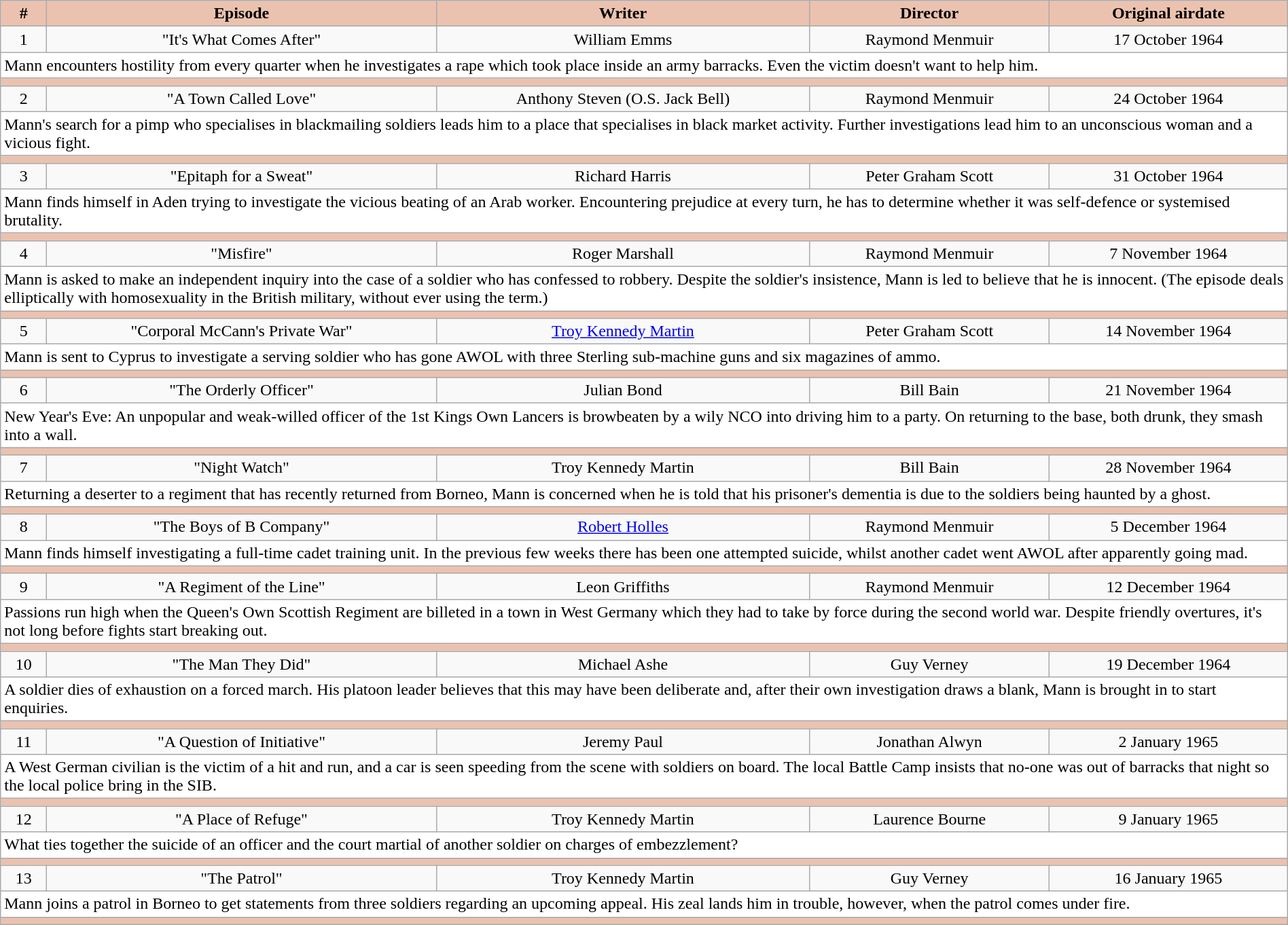<table class="wikitable" style="width:100%;">
<tr>
<th style="background-color: #EBC2AF; color:black">#</th>
<th style="background: #EBC2AF; color:black">Episode</th>
<th style="background: #EBC2AF; color:black">Writer</th>
<th style="background: #EBC2AF; color:black">Director</th>
<th style="background: #EBC2AF; color:black">Original airdate</th>
</tr>
<tr>
<td align="center">1</td>
<td align="center">"It's What Comes After"</td>
<td align="center">William Emms</td>
<td align="center">Raymond Menmuir</td>
<td align="center">17 October 1964</td>
</tr>
<tr>
<td style="background:white" colspan="5">Mann encounters hostility from every quarter when he investigates a rape which took place inside an army barracks. Even the victim doesn't want to help him.</td>
</tr>
<tr style="background:#EBC2AF; height:2px">
<td colspan="5"></td>
</tr>
<tr>
<td align="center">2</td>
<td align="center">"A Town Called Love"</td>
<td align="center">Anthony Steven (O.S. Jack Bell)</td>
<td align="center">Raymond Menmuir</td>
<td align="center">24 October 1964</td>
</tr>
<tr>
<td style="background:white" colspan="5">Mann's search for a pimp who specialises in blackmailing soldiers leads him to a place that specialises in black market activity. Further investigations lead him to an unconscious woman and a vicious fight.</td>
</tr>
<tr style="background:#EBC2AF; height:2px">
<td colspan="5"></td>
</tr>
<tr>
<td align="center">3</td>
<td align="center">"Epitaph for a Sweat"</td>
<td align="center">Richard Harris</td>
<td align="center">Peter Graham Scott</td>
<td align="center">31 October 1964</td>
</tr>
<tr>
<td style="background:white" colspan="5">Mann finds himself in Aden trying to investigate the vicious beating of an Arab worker. Encountering prejudice at every turn, he has to determine whether it was self-defence or systemised brutality.</td>
</tr>
<tr style="background:#EBC2AF; height:2px">
<td colspan="5"></td>
</tr>
<tr>
<td align="center">4</td>
<td align="center">"Misfire"</td>
<td align="center">Roger Marshall</td>
<td align="center">Raymond Menmuir</td>
<td align="center">7 November 1964</td>
</tr>
<tr>
<td style="background:white" colspan="5">Mann is asked to make an independent inquiry into the case of a soldier who has confessed to robbery. Despite the soldier's insistence, Mann is led to believe that he is innocent. (The episode deals elliptically  with homosexuality in the British military, without ever using the term.)</td>
</tr>
<tr style="background:#EBC2AF; height:2px">
<td colspan="5"></td>
</tr>
<tr>
<td align="center">5</td>
<td align="center">"Corporal McCann's Private War"</td>
<td align="center"><a href='#'>Troy Kennedy Martin</a></td>
<td align="center">Peter Graham Scott</td>
<td align="center">14 November 1964</td>
</tr>
<tr>
<td style="background:white" colspan="5">Mann is sent to Cyprus to investigate a serving soldier who has gone AWOL with three Sterling sub-machine guns and six magazines of ammo.</td>
</tr>
<tr style="background:#EBC2AF; height:2px">
<td colspan="5"></td>
</tr>
<tr>
<td align="center">6</td>
<td align="center">"The Orderly Officer"</td>
<td align="center">Julian Bond</td>
<td align="center">Bill Bain</td>
<td align="center">21 November 1964</td>
</tr>
<tr>
<td style="background:white" colspan="5">New Year's Eve: An unpopular and weak-willed officer of the 1st Kings Own Lancers is browbeaten by a wily NCO into driving him to a party. On returning to the base, both drunk, they smash into a wall.</td>
</tr>
<tr style="background:#EBC2AF; height:2px">
<td colspan="5"></td>
</tr>
<tr>
<td align="center">7</td>
<td align="center">"Night Watch"</td>
<td align="center">Troy Kennedy Martin</td>
<td align="center">Bill Bain</td>
<td align="center">28 November 1964</td>
</tr>
<tr>
<td style="background:white" colspan="5">Returning a deserter to a regiment that has recently returned from Borneo, Mann is concerned when he is told that his prisoner's dementia is due to the soldiers being haunted by a ghost.</td>
</tr>
<tr style="background:#EBC2AF; height:2px">
<td colspan="5"></td>
</tr>
<tr>
<td align="center">8</td>
<td align="center">"The Boys of B Company"</td>
<td align="center"><a href='#'>Robert Holles</a></td>
<td align="center">Raymond Menmuir</td>
<td align="center">5 December 1964</td>
</tr>
<tr>
<td style="background:white" colspan="5">Mann finds himself investigating a full-time cadet training unit. In the previous few weeks there has been one attempted suicide, whilst another cadet went AWOL after apparently going mad.</td>
</tr>
<tr style="background:#EBC2AF; height:2px">
<td colspan="5"></td>
</tr>
<tr>
<td align="center">9</td>
<td align="center">"A Regiment of the Line"</td>
<td align="center">Leon Griffiths</td>
<td align="center">Raymond Menmuir</td>
<td align="center">12 December 1964</td>
</tr>
<tr>
<td style="background:white" colspan="5">Passions run high when the Queen's Own Scottish Regiment are billeted in a town in West Germany which they had to take by force during the second world war. Despite friendly overtures, it's not long before fights start breaking out.</td>
</tr>
<tr style="background:#EBC2AF; height:2px">
<td colspan="5"></td>
</tr>
<tr>
<td align="center">10</td>
<td align="center">"The Man They Did"</td>
<td align="center">Michael Ashe</td>
<td align="center">Guy Verney</td>
<td align="center">19 December 1964</td>
</tr>
<tr>
<td style="background:white" colspan="5">A soldier dies of exhaustion on a forced march. His platoon leader believes that this may have been deliberate and, after their own investigation draws a blank, Mann is brought in to start enquiries.</td>
</tr>
<tr style="background:#EBC2AF; height:2px">
<td colspan="5"></td>
</tr>
<tr>
<td align="center">11</td>
<td align="center">"A Question of Initiative"</td>
<td align="center">Jeremy Paul</td>
<td align="center">Jonathan Alwyn</td>
<td align="center">2 January 1965</td>
</tr>
<tr>
<td style="background:white" colspan="5">A West German civilian is the victim of a hit and run, and a car is seen speeding from the scene with soldiers on board. The local Battle Camp insists that no-one was out of barracks that night so the local police bring in the SIB.</td>
</tr>
<tr style="background:#EBC2AF; height:2px">
<td colspan="5"></td>
</tr>
<tr>
<td align="center">12</td>
<td align="center">"A Place of Refuge"</td>
<td align="center">Troy Kennedy Martin</td>
<td align="center">Laurence Bourne</td>
<td align="center">9 January 1965</td>
</tr>
<tr>
<td style="background:white" colspan="5">What ties together the suicide of an officer and the court martial of another soldier on charges of embezzlement?</td>
</tr>
<tr style="background:#EBC2AF; height:2px">
<td colspan="5"></td>
</tr>
<tr>
<td align="center">13</td>
<td align="center">"The Patrol"</td>
<td align="center">Troy Kennedy Martin</td>
<td align="center">Guy Verney</td>
<td align="center">16 January 1965</td>
</tr>
<tr>
<td style="background:white" colspan="5">Mann joins a patrol in Borneo to get statements from three soldiers regarding an upcoming appeal. His zeal lands him in trouble, however, when the patrol comes under fire.</td>
</tr>
<tr style="background:#EBC2AF; height:2px">
<td colspan="5"></td>
</tr>
</table>
